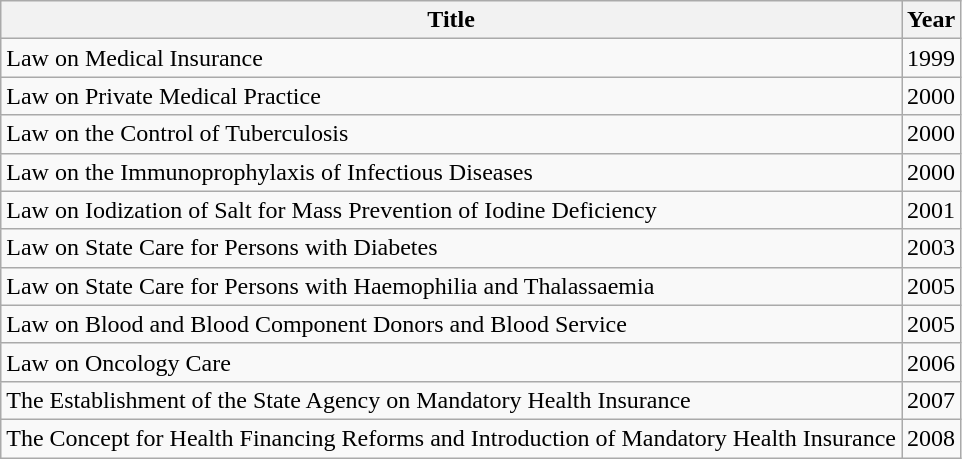<table class="wikitable">
<tr>
<th>Title</th>
<th>Year</th>
</tr>
<tr>
<td>Law on Medical Insurance</td>
<td>1999</td>
</tr>
<tr>
<td>Law on Private Medical Practice</td>
<td>2000</td>
</tr>
<tr>
<td>Law on the Control of Tuberculosis</td>
<td>2000</td>
</tr>
<tr>
<td>Law on the Immunoprophylaxis of Infectious Diseases</td>
<td>2000</td>
</tr>
<tr>
<td>Law on Iodization of Salt for Mass Prevention of Iodine Deficiency</td>
<td>2001</td>
</tr>
<tr>
<td>Law on State Care for Persons with Diabetes</td>
<td>2003</td>
</tr>
<tr>
<td>Law on State Care for Persons with Haemophilia and Thalassaemia</td>
<td>2005</td>
</tr>
<tr>
<td>Law on Blood and Blood Component Donors and Blood Service</td>
<td>2005</td>
</tr>
<tr>
<td>Law on Oncology Care</td>
<td>2006</td>
</tr>
<tr>
<td>The Establishment of the State Agency on Mandatory Health Insurance</td>
<td>2007</td>
</tr>
<tr>
<td>The Concept for Health Financing Reforms and Introduction of Mandatory Health Insurance</td>
<td>2008</td>
</tr>
</table>
